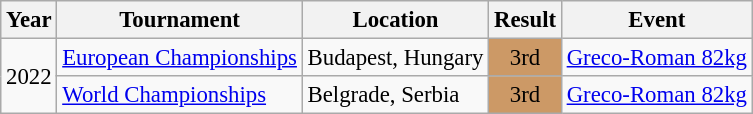<table class="wikitable" style="font-size:95%;">
<tr>
<th>Year</th>
<th>Tournament</th>
<th>Location</th>
<th>Result</th>
<th>Event</th>
</tr>
<tr>
<td rowspan=2>2022</td>
<td><a href='#'>European Championships</a></td>
<td>Budapest, Hungary</td>
<td align="center" bgcolor="cc9966">3rd</td>
<td><a href='#'>Greco-Roman 82kg</a></td>
</tr>
<tr>
<td><a href='#'>World Championships</a></td>
<td>Belgrade, Serbia</td>
<td align="center" bgcolor="cc9966">3rd</td>
<td><a href='#'>Greco-Roman 82kg</a></td>
</tr>
</table>
